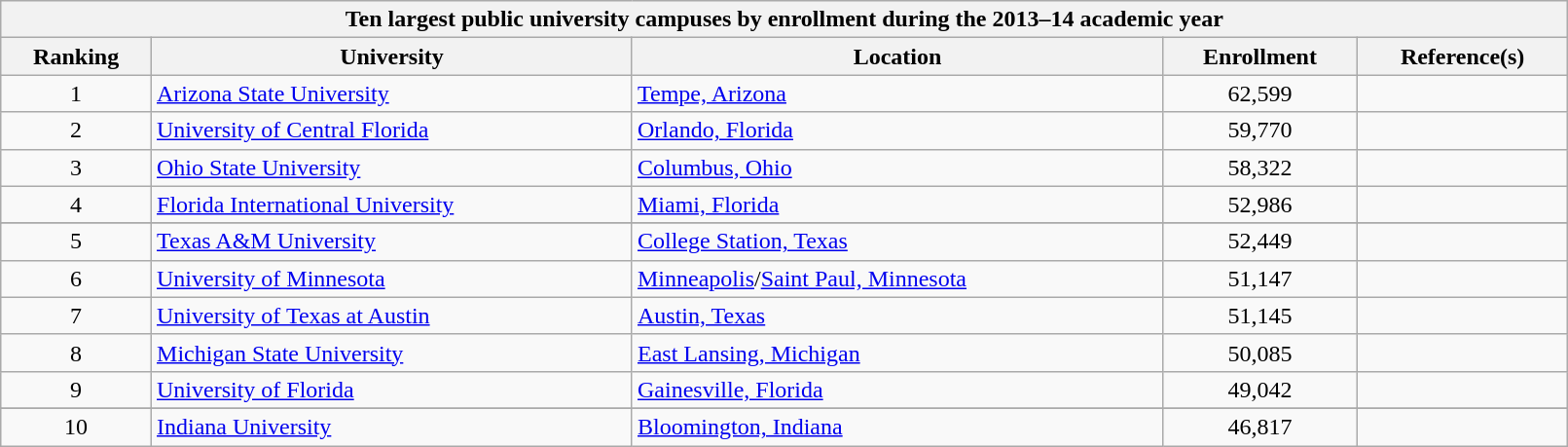<table class="wikitable sortable" style="width:85%">
<tr valign="top">
<th colspan="5"><strong>Ten largest public university campuses by enrollment during the 2013–14 academic year</strong></th>
</tr>
<tr valign="top">
<th>Ranking</th>
<th>University</th>
<th>Location</th>
<th>Enrollment</th>
<th class="unsortable">Reference(s)</th>
</tr>
<tr valign="top">
<td align=center>1</td>
<td><a href='#'>Arizona State University</a></td>
<td><a href='#'>Tempe, Arizona</a></td>
<td align=center>62,599</td>
<td align=center></td>
</tr>
<tr valign="top">
<td align=center>2</td>
<td><a href='#'>University of Central Florida</a></td>
<td><a href='#'>Orlando, Florida</a></td>
<td align=center>59,770</td>
<td align=center></td>
</tr>
<tr valign="top">
<td align=center>3</td>
<td><a href='#'>Ohio State University</a></td>
<td><a href='#'>Columbus, Ohio</a></td>
<td align=center>58,322</td>
<td align=center></td>
</tr>
<tr valign="top">
<td align=center>4</td>
<td><a href='#'>Florida International University</a></td>
<td><a href='#'>Miami, Florida</a></td>
<td align=center>52,986</td>
<td align=center></td>
</tr>
<tr valign="top">
</tr>
<tr valign="top">
<td align=center>5</td>
<td><a href='#'>Texas A&M University</a></td>
<td><a href='#'>College Station, Texas</a></td>
<td align=center>52,449</td>
<td align=center></td>
</tr>
<tr valign="top">
<td align=center>6</td>
<td><a href='#'>University of Minnesota</a></td>
<td><a href='#'>Minneapolis</a>/<a href='#'>Saint Paul, Minnesota</a></td>
<td align=center>51,147</td>
<td align=center></td>
</tr>
<tr valign="top">
<td align=center>7</td>
<td><a href='#'>University of Texas at Austin</a></td>
<td><a href='#'>Austin, Texas</a></td>
<td align=center>51,145</td>
<td align=center></td>
</tr>
<tr valign="top">
<td align=center>8</td>
<td><a href='#'>Michigan State University</a></td>
<td><a href='#'>East Lansing, Michigan</a></td>
<td align=center>50,085</td>
<td align=center></td>
</tr>
<tr valign="top">
<td align=center>9</td>
<td><a href='#'>University of Florida</a></td>
<td><a href='#'>Gainesville, Florida</a></td>
<td align=center>49,042</td>
<td align=center></td>
</tr>
<tr valign="top">
</tr>
<tr valign="top">
<td align=center>10</td>
<td><a href='#'>Indiana University</a></td>
<td><a href='#'>Bloomington, Indiana</a></td>
<td align=center>46,817</td>
<td align=center></td>
</tr>
</table>
